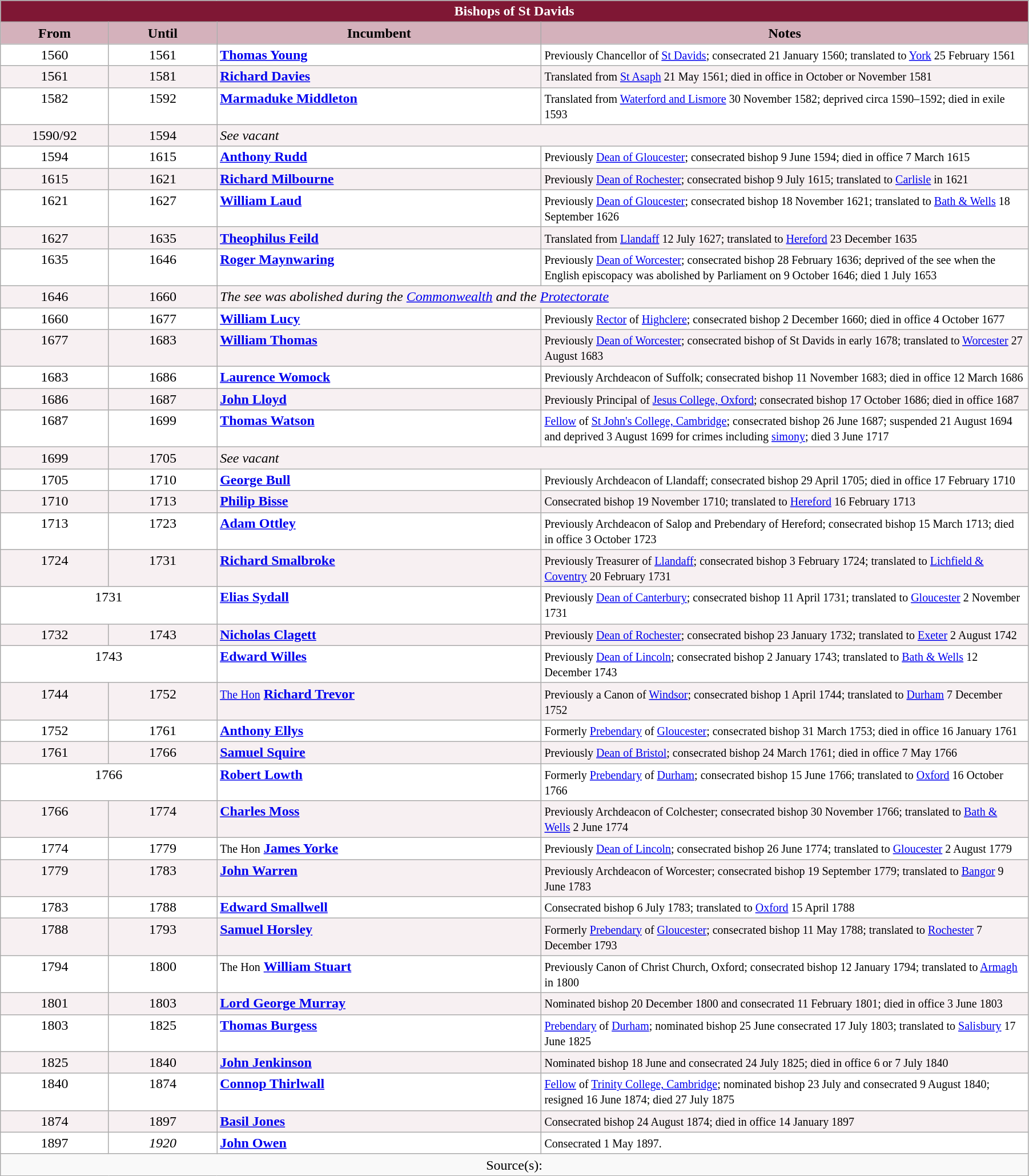<table class="wikitable" style="width:95%;" border="1" cellpadding="2">
<tr>
<th colspan="4" style="background-color: #7F1734; color: white;">Bishops of St Davids</th>
</tr>
<tr valign=center>
<th style="background-color:#D4B1BB" width="10%">From</th>
<th style="background-color:#D4B1BB" width="10%">Until</th>
<th style="background-color:#D4B1BB" width="30%">Incumbent</th>
<th style="background-color:#D4B1BB" width="45%">Notes</th>
</tr>
<tr valign=top bgcolor="white">
<td align=center>1560</td>
<td align=center>1561</td>
<td> <strong><a href='#'>Thomas Young</a></strong></td>
<td><small>Previously Chancellor of <a href='#'>St Davids</a>; consecrated 21 January 1560; translated to <a href='#'>York</a> 25 February 1561</small></td>
</tr>
<tr valign=top bgcolor="#F7F0F2">
<td align=center>1561</td>
<td align=center>1581</td>
<td> <strong><a href='#'>Richard Davies</a></strong></td>
<td><small>Translated from <a href='#'>St Asaph</a> 21 May 1561; died in office in October or November 1581</small></td>
</tr>
<tr valign=top bgcolor="white">
<td align=center>1582</td>
<td align=center>1592</td>
<td> <strong><a href='#'>Marmaduke Middleton</a></strong></td>
<td><small>Translated from <a href='#'>Waterford and Lismore</a> 30 November 1582; deprived circa 1590–1592; died in exile 1593</small></td>
</tr>
<tr valign=top bgcolor="#F7F0F2">
<td align=center>1590/92</td>
<td align=center>1594</td>
<td colspan=2><em>See vacant</em></td>
</tr>
<tr valign=top bgcolor="white">
<td align=center>1594</td>
<td align=center>1615</td>
<td> <strong><a href='#'>Anthony Rudd</a></strong></td>
<td><small>Previously <a href='#'>Dean of Gloucester</a>; consecrated bishop 9 June 1594; died in office 7 March 1615</small></td>
</tr>
<tr valign=top bgcolor="#F7F0F2">
<td align=center>1615</td>
<td align=center>1621</td>
<td> <strong><a href='#'>Richard Milbourne</a></strong></td>
<td><small>Previously <a href='#'>Dean of Rochester</a>; consecrated bishop 9 July 1615; translated to <a href='#'>Carlisle</a> in 1621</small></td>
</tr>
<tr valign=top bgcolor="white">
<td align=center>1621</td>
<td align=center>1627</td>
<td> <strong><a href='#'>William Laud</a></strong></td>
<td><small>Previously <a href='#'>Dean of Gloucester</a>; consecrated bishop 18 November 1621; translated to <a href='#'>Bath & Wells</a> 18 September 1626</small></td>
</tr>
<tr valign=top bgcolor="#F7F0F2">
<td align=center>1627</td>
<td align=center>1635</td>
<td> <strong><a href='#'>Theophilus Feild</a></strong></td>
<td><small>Translated from <a href='#'>Llandaff</a> 12 July 1627; translated to <a href='#'>Hereford</a> 23 December 1635</small></td>
</tr>
<tr valign=top bgcolor="white">
<td align=center>1635</td>
<td align=center>1646</td>
<td> <strong><a href='#'>Roger Maynwaring</a></strong></td>
<td><small>Previously <a href='#'>Dean of Worcester</a>; consecrated bishop 28 February 1636; deprived of the see when the English episcopacy was abolished by Parliament on 9 October 1646; died 1 July 1653</small></td>
</tr>
<tr valign=top bgcolor="#F7F0F2">
<td align=center>1646</td>
<td align=center>1660</td>
<td colspan=2><em>The see was abolished during the <a href='#'>Commonwealth</a> and the <a href='#'>Protectorate</a></em></td>
</tr>
<tr valign=top bgcolor="white">
<td align=center>1660</td>
<td align=center>1677</td>
<td> <strong><a href='#'>William Lucy</a></strong></td>
<td><small>Previously <a href='#'>Rector</a> of <a href='#'>Highclere</a>; consecrated bishop 2 December 1660; died in office 4 October 1677</small></td>
</tr>
<tr valign=top bgcolor="#F7F0F2">
<td align=center>1677</td>
<td align=center>1683</td>
<td> <strong><a href='#'>William Thomas</a></strong></td>
<td><small>Previously <a href='#'>Dean of Worcester</a>; consecrated bishop of St Davids in early 1678; translated to <a href='#'>Worcester</a> 27 August 1683</small></td>
</tr>
<tr valign=top bgcolor="white">
<td align=center>1683</td>
<td align=center>1686</td>
<td> <strong><a href='#'>Laurence Womock</a></strong></td>
<td><small>Previously Archdeacon of Suffolk; consecrated bishop 11 November 1683; died in office 12 March 1686</small></td>
</tr>
<tr valign=top bgcolor="#F7F0F2">
<td align=center>1686</td>
<td align=center>1687</td>
<td> <strong><a href='#'>John Lloyd</a></strong></td>
<td><small>Previously Principal of <a href='#'>Jesus College, Oxford</a>; consecrated bishop 17 October 1686; died in office 1687</small></td>
</tr>
<tr valign=top bgcolor="white">
<td align=center>1687</td>
<td align=center>1699</td>
<td> <strong><a href='#'>Thomas Watson</a></strong></td>
<td><small><a href='#'>Fellow</a> of <a href='#'>St John's College, Cambridge</a>; consecrated bishop 26 June 1687; suspended 21 August 1694 and deprived 3 August 1699 for crimes including <a href='#'>simony</a>; died 3 June 1717</small></td>
</tr>
<tr valign=top bgcolor="#F7F0F2">
<td align=center>1699</td>
<td align=center>1705</td>
<td colspan=2><em>See vacant</em></td>
</tr>
<tr valign=top bgcolor="white">
<td align=center>1705</td>
<td align=center>1710</td>
<td> <strong><a href='#'>George Bull</a></strong></td>
<td><small>Previously Archdeacon of Llandaff; consecrated bishop 29 April 1705; died in office 17 February 1710</small></td>
</tr>
<tr valign=top bgcolor="#F7F0F2">
<td align=center>1710</td>
<td align=center>1713</td>
<td> <strong><a href='#'>Philip Bisse</a></strong></td>
<td><small>Consecrated bishop 19 November 1710; translated to <a href='#'>Hereford</a> 16 February 1713</small></td>
</tr>
<tr valign=top bgcolor="white">
<td align=center>1713</td>
<td align=center>1723</td>
<td> <strong><a href='#'>Adam Ottley</a></strong></td>
<td><small>Previously Archdeacon of Salop and Prebendary of Hereford; consecrated bishop 15 March 1713; died in office 3 October 1723</small></td>
</tr>
<tr valign=top bgcolor="#F7F0F2">
<td align=center>1724</td>
<td align=center>1731</td>
<td> <strong><a href='#'>Richard Smalbroke</a></strong></td>
<td><small>Previously Treasurer of <a href='#'>Llandaff</a>; consecrated bishop 3 February 1724; translated to <a href='#'>Lichfield & Coventry</a> 20 February 1731</small></td>
</tr>
<tr valign=top bgcolor="white">
<td colspan=2 align=center>1731</td>
<td> <strong><a href='#'>Elias Sydall</a></strong></td>
<td><small>Previously <a href='#'>Dean of Canterbury</a>; consecrated bishop 11 April 1731; translated to <a href='#'>Gloucester</a> 2 November 1731</small></td>
</tr>
<tr valign=top bgcolor="#F7F0F2">
<td align=center>1732</td>
<td align=center>1743</td>
<td> <strong><a href='#'>Nicholas Clagett</a></strong></td>
<td><small>Previously <a href='#'>Dean of Rochester</a>; consecrated bishop 23 January 1732; translated to <a href='#'>Exeter</a> 2 August 1742</small></td>
</tr>
<tr valign=top bgcolor="white">
<td colspan=2 align=center>1743</td>
<td> <strong><a href='#'>Edward Willes</a></strong></td>
<td><small>Previously <a href='#'>Dean of Lincoln</a>; consecrated bishop 2 January 1743; translated to <a href='#'>Bath & Wells</a> 12 December 1743</small></td>
</tr>
<tr valign=top bgcolor="#F7F0F2">
<td align=center>1744</td>
<td align=center>1752</td>
<td> <small><a href='#'>The Hon</a></small> <strong><a href='#'>Richard Trevor</a></strong></td>
<td><small>Previously a Canon of <a href='#'>Windsor</a>; consecrated bishop 1 April 1744; translated to <a href='#'>Durham</a> 7 December 1752</small></td>
</tr>
<tr valign=top bgcolor="white">
<td align=center>1752</td>
<td align=center>1761</td>
<td> <strong><a href='#'>Anthony Ellys</a></strong></td>
<td><small>Formerly <a href='#'>Prebendary</a> of <a href='#'>Gloucester</a>; consecrated bishop 31 March 1753; died in office 16 January 1761</small></td>
</tr>
<tr valign=top bgcolor="#F7F0F2">
<td align=center>1761</td>
<td align=center>1766</td>
<td> <strong><a href='#'>Samuel Squire</a></strong></td>
<td><small>Previously <a href='#'>Dean of Bristol</a>; consecrated bishop 24 March 1761; died in office 7 May 1766</small></td>
</tr>
<tr valign=top bgcolor="white">
<td colspan=2 align=center>1766</td>
<td> <strong><a href='#'>Robert Lowth</a></strong></td>
<td><small>Formerly <a href='#'>Prebendary</a> of <a href='#'>Durham</a>; consecrated bishop 15 June 1766; translated to <a href='#'>Oxford</a> 16 October 1766</small></td>
</tr>
<tr valign=top bgcolor="#F7F0F2">
<td align=center>1766</td>
<td align=center>1774</td>
<td> <strong><a href='#'>Charles Moss</a></strong></td>
<td><small>Previously Archdeacon of Colchester; consecrated bishop 30 November 1766; translated to <a href='#'>Bath & Wells</a> 2 June 1774</small></td>
</tr>
<tr valign=top bgcolor="white">
<td align=center>1774</td>
<td align=center>1779</td>
<td> <small>The Hon</small> <strong><a href='#'>James Yorke</a></strong></td>
<td><small>Previously <a href='#'>Dean of Lincoln</a>; consecrated bishop 26 June 1774; translated to <a href='#'>Gloucester</a> 2 August 1779</small></td>
</tr>
<tr valign=top bgcolor="#F7F0F2">
<td align=center>1779</td>
<td align=center>1783</td>
<td> <strong><a href='#'>John Warren</a></strong></td>
<td><small>Previously Archdeacon of Worcester; consecrated bishop 19 September 1779; translated to <a href='#'>Bangor</a> 9 June 1783</small></td>
</tr>
<tr valign=top bgcolor="white">
<td align=center>1783</td>
<td align=center>1788</td>
<td> <strong><a href='#'>Edward Smallwell</a></strong></td>
<td><small>Consecrated bishop 6 July 1783; translated to <a href='#'>Oxford</a> 15 April 1788</small></td>
</tr>
<tr valign=top bgcolor="#F7F0F2">
<td align=center>1788</td>
<td align=center>1793</td>
<td> <strong><a href='#'>Samuel Horsley</a></strong></td>
<td><small>Formerly <a href='#'>Prebendary</a> of <a href='#'>Gloucester</a>; consecrated bishop 11 May 1788; translated to <a href='#'>Rochester</a> 7 December 1793</small></td>
</tr>
<tr valign=top bgcolor="white">
<td align=center>1794</td>
<td align=center>1800</td>
<td> <small>The Hon</small> <strong><a href='#'>William Stuart</a></strong></td>
<td><small>Previously Canon of Christ Church, Oxford; consecrated bishop 12 January 1794; translated to <a href='#'>Armagh</a> in 1800</small></td>
</tr>
<tr valign=top bgcolor="#F7F0F2">
<td align=center>1801</td>
<td align=center>1803</td>
<td> <strong><a href='#'>Lord George Murray</a></strong></td>
<td><small>Nominated bishop 20 December 1800 and consecrated 11 February 1801; died in office 3 June 1803</small></td>
</tr>
<tr valign=top bgcolor="white">
<td align=center>1803</td>
<td align=center>1825</td>
<td> <strong><a href='#'>Thomas Burgess</a></strong></td>
<td><small><a href='#'>Prebendary</a> of <a href='#'>Durham</a>; nominated bishop 25 June consecrated 17 July 1803; translated to <a href='#'>Salisbury</a> 17 June 1825</small></td>
</tr>
<tr valign=top bgcolor="#F7F0F2">
<td align=center>1825</td>
<td align=center>1840</td>
<td> <strong><a href='#'>John Jenkinson</a></strong></td>
<td><small>Nominated bishop 18 June and consecrated 24 July 1825; died in office 6 or 7 July 1840</small></td>
</tr>
<tr valign=top bgcolor="white">
<td align=center>1840</td>
<td align=center>1874</td>
<td> <strong><a href='#'>Connop Thirlwall</a></strong></td>
<td><small><a href='#'>Fellow</a> of <a href='#'>Trinity College, Cambridge</a>; nominated bishop 23 July and consecrated 9 August 1840; resigned 16 June 1874; died 27 July 1875</small></td>
</tr>
<tr valign=top bgcolor="#F7F0F2">
<td align=center>1874</td>
<td align=center>1897</td>
<td> <strong><a href='#'>Basil Jones</a></strong></td>
<td><small>Consecrated bishop 24 August 1874; died in office 14 January 1897</small></td>
</tr>
<tr valign=top bgcolor="white">
<td align=center>1897</td>
<td align=center><em>1920</em></td>
<td> <strong><a href='#'>John Owen</a></strong></td>
<td><small>Consecrated 1 May 1897.</small></td>
</tr>
<tr>
<td align=center colspan="4">Source(s):</td>
</tr>
</table>
